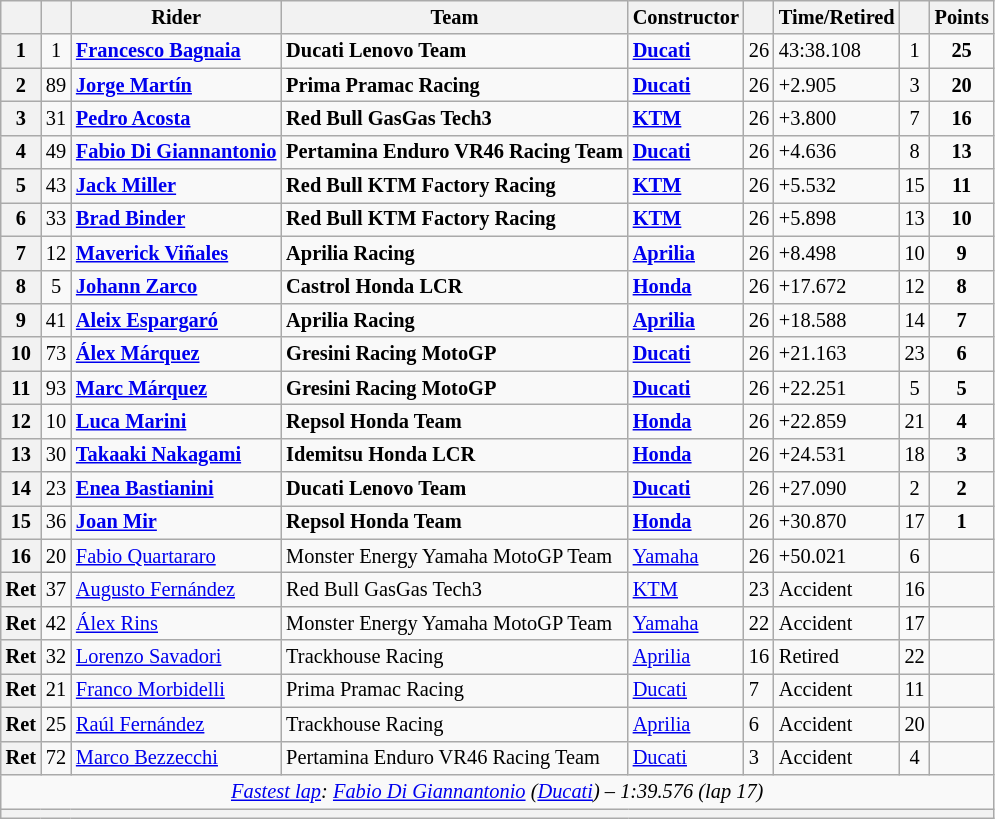<table class="wikitable sortable" style="font-size: 85%;">
<tr>
<th scope="col"></th>
<th scope="col"></th>
<th scope="col">Rider</th>
<th scope="col">Team</th>
<th scope="col">Constructor</th>
<th scope="col" class="unsortable"></th>
<th scope="col" class="unsortable">Time/Retired</th>
<th scope="col"></th>
<th scope="col">Points</th>
</tr>
<tr>
<th scope="row">1</th>
<td align="center">1</td>
<td data-sort-value="bag"> <strong><a href='#'>Francesco Bagnaia</a></strong></td>
<td><strong>Ducati Lenovo Team</strong></td>
<td><strong><a href='#'>Ducati</a></strong></td>
<td>26</td>
<td>43:38.108</td>
<td align="center">1</td>
<td align="center"><strong>25</strong></td>
</tr>
<tr>
<th scope="row">2</th>
<td align="center">89</td>
<td data-sort-value="mart"> <strong><a href='#'>Jorge Martín</a></strong></td>
<td><strong>Prima Pramac Racing</strong></td>
<td><strong><a href='#'>Ducati</a></strong></td>
<td>26</td>
<td>+2.905</td>
<td align="center">3</td>
<td align="center"><strong>20</strong></td>
</tr>
<tr>
<th scope="row">3</th>
<td align="center">31</td>
<td data-sort-value="aco"> <strong><a href='#'>Pedro Acosta</a></strong></td>
<td><strong>Red Bull GasGas Tech3</strong></td>
<td><strong><a href='#'>KTM</a></strong></td>
<td>26</td>
<td>+3.800</td>
<td align="center">7</td>
<td align="center"><strong>16</strong></td>
</tr>
<tr>
<th scope="row">4</th>
<td align="center">49</td>
<td data-sort-value="dig"> <strong><a href='#'>Fabio Di Giannantonio</a></strong></td>
<td><strong>Pertamina Enduro VR46 Racing Team</strong></td>
<td><strong><a href='#'>Ducati</a></strong></td>
<td>26</td>
<td>+4.636</td>
<td align="center">8</td>
<td align="center"><strong>13</strong></td>
</tr>
<tr>
<th scope="row">5</th>
<td align="center">43</td>
<td data-sort-value="mil"> <strong><a href='#'>Jack Miller</a></strong></td>
<td><strong>Red Bull KTM Factory Racing</strong></td>
<td><strong><a href='#'>KTM</a></strong></td>
<td>26</td>
<td>+5.532</td>
<td align="center">15</td>
<td align="center"><strong>11</strong></td>
</tr>
<tr>
<th scope="row">6</th>
<td align="center">33</td>
<td data-sort-value="bin"> <strong><a href='#'>Brad Binder</a></strong></td>
<td><strong>Red Bull KTM Factory Racing</strong></td>
<td><strong><a href='#'>KTM</a></strong></td>
<td>26</td>
<td>+5.898</td>
<td align="center">13</td>
<td align="center"><strong>10</strong></td>
</tr>
<tr>
<th scope="row">7</th>
<td align="center">12</td>
<td data-sort-value="vin"> <strong><a href='#'>Maverick Viñales</a></strong></td>
<td><strong>Aprilia Racing</strong></td>
<td><strong><a href='#'>Aprilia</a></strong></td>
<td>26</td>
<td>+8.498</td>
<td align="center">10</td>
<td align="center"><strong>9</strong></td>
</tr>
<tr>
<th scope="row">8</th>
<td align="center">5</td>
<td data-sort-value="zar"><strong> <a href='#'>Johann Zarco</a></strong></td>
<td><strong>Castrol Honda LCR</strong></td>
<td><strong><a href='#'>Honda</a></strong></td>
<td>26</td>
<td>+17.672</td>
<td align="center">12</td>
<td align="center"><strong>8</strong></td>
</tr>
<tr>
<th scope="row">9</th>
<td align="center">41</td>
<td data-sort-value="esp"><strong> <a href='#'>Aleix Espargaró</a></strong></td>
<td><strong>Aprilia Racing</strong></td>
<td><strong><a href='#'>Aprilia</a></strong></td>
<td>26</td>
<td>+18.588</td>
<td align="center">14</td>
<td align="center"><strong>7</strong></td>
</tr>
<tr>
<th scope="row">10</th>
<td align="center">73</td>
<td data-sort-value="marqa"> <strong><a href='#'>Álex Márquez</a></strong></td>
<td><strong>Gresini Racing MotoGP</strong></td>
<td><strong><a href='#'>Ducati</a></strong></td>
<td>26</td>
<td>+21.163</td>
<td align="center">23</td>
<td align="center"><strong>6</strong></td>
</tr>
<tr>
<th scope="row">11</th>
<td align="center">93</td>
<td data-sort-value="marqm"> <strong><a href='#'>Marc Márquez</a></strong></td>
<td><strong>Gresini Racing MotoGP</strong></td>
<td><strong><a href='#'>Ducati</a></strong></td>
<td>26</td>
<td>+22.251</td>
<td align="center">5</td>
<td align="center"><strong>5</strong></td>
</tr>
<tr>
<th scope="row">12</th>
<td align="center">10</td>
<td data-sort-value="mari"> <strong> <a href='#'>Luca Marini</a></strong></td>
<td><strong> Repsol Honda Team</strong></td>
<td><strong> <a href='#'>Honda</a></strong></td>
<td>26</td>
<td>+22.859</td>
<td align="center">21</td>
<td align="center"><strong>4</strong></td>
</tr>
<tr>
<th scope="row">13</th>
<td align="center">30</td>
<td data-sort-value="nak"> <strong><a href='#'>Takaaki Nakagami</a></strong></td>
<td><strong>Idemitsu Honda LCR</strong></td>
<td><strong><a href='#'>Honda</a></strong></td>
<td>26</td>
<td>+24.531</td>
<td align="center">18</td>
<td align="center"><strong>3</strong></td>
</tr>
<tr>
<th scope="row">14</th>
<td align="center">23</td>
<td data-sort-value="bas"> <strong><a href='#'>Enea Bastianini</a></strong></td>
<td><strong>Ducati Lenovo Team</strong></td>
<td><strong><a href='#'>Ducati</a></strong></td>
<td>26</td>
<td>+27.090</td>
<td align="center">2</td>
<td align="center"><strong>2</strong></td>
</tr>
<tr>
<th scope="row">15</th>
<td align="center">36</td>
<td data-sort-value="mir"> <strong><a href='#'>Joan Mir</a></strong></td>
<td><strong>Repsol Honda Team</strong></td>
<td><strong><a href='#'>Honda</a></strong></td>
<td>26</td>
<td>+30.870</td>
<td align="center">17</td>
<td align="center"><strong>1</strong></td>
</tr>
<tr>
<th scope="row">16</th>
<td align="center">20</td>
<td data-sort-value="qua"> <a href='#'>Fabio Quartararo</a></td>
<td>Monster Energy Yamaha MotoGP Team</td>
<td><a href='#'>Yamaha</a></td>
<td>26</td>
<td>+50.021</td>
<td align="center">6</td>
<td align="center"></td>
</tr>
<tr>
<th scope="row">Ret</th>
<td align="center">37</td>
<td data-sort-value="fera"> <a href='#'>Augusto Fernández</a></td>
<td>Red Bull GasGas Tech3</td>
<td><a href='#'>KTM</a></td>
<td>23</td>
<td>Accident</td>
<td align="center">16</td>
<td align="center"></td>
</tr>
<tr>
<th scope="row">Ret</th>
<td align="center">42</td>
<td data-sort-value="rin"> <a href='#'>Álex Rins</a></td>
<td>Monster Energy Yamaha MotoGP Team</td>
<td><a href='#'>Yamaha</a></td>
<td>22</td>
<td>Accident</td>
<td align="center">17</td>
<td></td>
</tr>
<tr>
<th scope="row">Ret</th>
<td align="center">32</td>
<td data-sort-value="sava"> <a href='#'>Lorenzo Savadori</a></td>
<td>Trackhouse Racing</td>
<td><a href='#'>Aprilia</a></td>
<td>16</td>
<td>Retired</td>
<td align="center">22</td>
<td align="center"></td>
</tr>
<tr>
<th scope="row">Ret</th>
<td align="center">21</td>
<td data-sort-value="mor"> <a href='#'>Franco Morbidelli</a></td>
<td>Prima Pramac Racing</td>
<td><a href='#'>Ducati</a></td>
<td>7</td>
<td>Accident</td>
<td align="center">11</td>
<td align="center"></td>
</tr>
<tr>
<th scope="row">Ret</th>
<td align="center">25</td>
<td data-sort-value="ferr"> <a href='#'>Raúl Fernández</a></td>
<td>Trackhouse Racing</td>
<td><a href='#'>Aprilia</a></td>
<td>6</td>
<td>Accident</td>
<td align="center">20</td>
<td align="center"></td>
</tr>
<tr>
<th scope="row">Ret</th>
<td align="center">72</td>
<td data-sort-value="bez"> <a href='#'>Marco Bezzecchi</a></td>
<td>Pertamina Enduro VR46 Racing Team</td>
<td><a href='#'>Ducati</a></td>
<td>3</td>
<td>Accident</td>
<td align="center">4</td>
<td align="center"></td>
</tr>
<tr class="sortbottom">
<td colspan="9" style="text-align:center"><em><a href='#'>Fastest lap</a>:  <a href='#'>Fabio Di Giannantonio</a> (<a href='#'>Ducati</a>) – 1:39.576 (lap 17)</em></td>
</tr>
<tr class="sortbottom">
<th colspan=9></th>
</tr>
</table>
